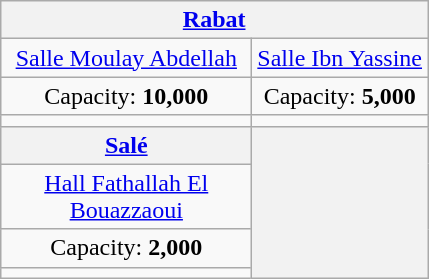<table class="wikitable" style="text-align:center">
<tr>
<th colspan=2><a href='#'>Rabat</a></th>
</tr>
<tr>
<td><a href='#'>Salle Moulay Abdellah</a></td>
<td><a href='#'>Salle Ibn Yassine</a></td>
</tr>
<tr>
<td>Capacity: <strong>10,000</strong></td>
<td>Capacity: <strong>5,000</strong></td>
</tr>
<tr>
<td></td>
<td></td>
</tr>
<tr>
<th width=160><a href='#'>Salé</a></th>
<th rowspan=8><br></th>
</tr>
<tr>
<td><a href='#'>Hall Fathallah El Bouazzaoui</a></td>
</tr>
<tr>
<td>Capacity: <strong>2,000</strong></td>
</tr>
<tr>
<td></td>
</tr>
</table>
